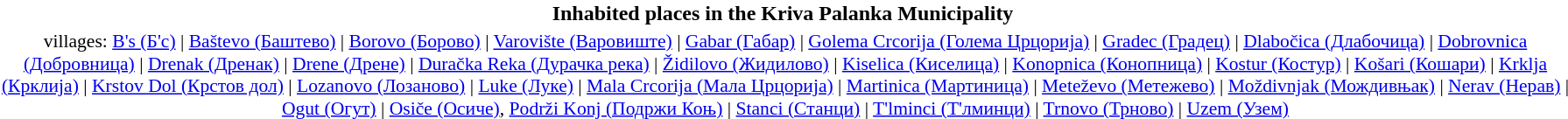<table class="toccolours" style="margin: 0 2em 0 2em;">
<tr>
<th style="background:#FFFFFF" width="100%">Inhabited places in the <strong>Kriva Palanka Municipality</strong></th>
<th></th>
</tr>
<tr>
<td align="center" style="font-size: 90%;" colspan="3">villages: <a href='#'>B's (Б'с)</a> | <a href='#'>Baštevo (Баштево)</a> | <a href='#'>Borovo (Борово)</a> | <a href='#'>Varovište (Варовиште)</a> | <a href='#'>Gabar (Габaр)</a> | <a href='#'>Golema Crcorija (Голема Црцорија)</a> | <a href='#'>Gradec (Градец)</a> | <a href='#'>Dlabočica (Длабочица)</a> | <a href='#'>Dobrovnica (Добровница)</a> | <a href='#'>Drenak (Дренак)</a> | <a href='#'>Drene (Дрене)</a> | <a href='#'>Duračka Reka (Дурачка река)</a> | <a href='#'>Židilovo (Жидилово)</a> | <a href='#'>Kiselica (Киселица)</a> | <a href='#'>Konopnica (Конопница)</a> | <a href='#'>Kostur (Костур)</a> | <a href='#'>Košari (Кошари)</a> | <a href='#'>Krklja (Крклија)</a> | <a href='#'>Krstov Dol (Крстов дол)</a> | <a href='#'>Lozanovo (Лозаново)</a> | <a href='#'>Luke (Луке)</a> | <a href='#'>Mala Crcorija (Мала Црцорија)</a> | <a href='#'>Martinica (Мартиница)</a> | <a href='#'>Meteževo (Метежево)</a> | <a href='#'>Moždivnjak (Мождивњак)</a> | <a href='#'>Nerav (Нерав)</a> | <a href='#'>Ogut (Огут)</a> | <a href='#'>Osiče (Осиче)</a>, <a href='#'>Podrži Konj (Подржи Коњ)</a> | <a href='#'>Stanci (Станци)</a> | <a href='#'>T'lminci (Т'лминци)</a> | <a href='#'>Trnovo (Трново)</a> | <a href='#'>Uzem (Узем)</a></td>
</tr>
</table>
